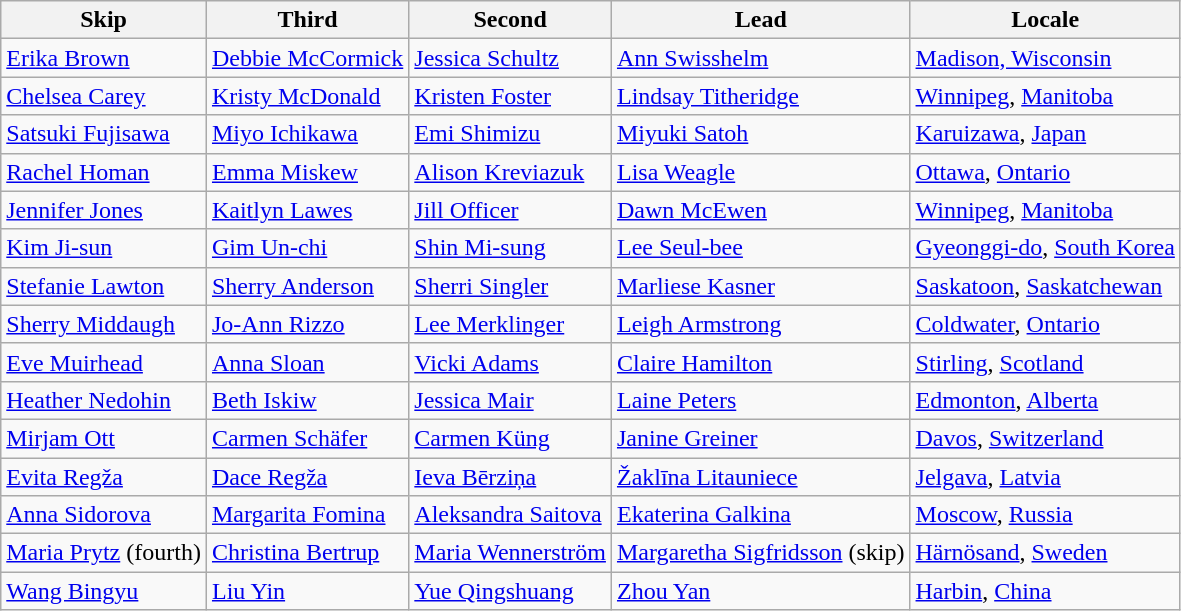<table class=wikitable>
<tr>
<th>Skip</th>
<th>Third</th>
<th>Second</th>
<th>Lead</th>
<th>Locale</th>
</tr>
<tr>
<td><a href='#'>Erika Brown</a></td>
<td><a href='#'>Debbie McCormick</a></td>
<td><a href='#'>Jessica Schultz</a></td>
<td><a href='#'>Ann Swisshelm</a></td>
<td> <a href='#'>Madison, Wisconsin</a></td>
</tr>
<tr>
<td><a href='#'>Chelsea Carey</a></td>
<td><a href='#'>Kristy McDonald</a></td>
<td><a href='#'>Kristen Foster</a></td>
<td><a href='#'>Lindsay Titheridge</a></td>
<td> <a href='#'>Winnipeg</a>, <a href='#'>Manitoba</a></td>
</tr>
<tr>
<td><a href='#'>Satsuki Fujisawa</a></td>
<td><a href='#'>Miyo Ichikawa</a></td>
<td><a href='#'>Emi Shimizu</a></td>
<td><a href='#'>Miyuki Satoh</a></td>
<td> <a href='#'>Karuizawa</a>, <a href='#'>Japan</a></td>
</tr>
<tr>
<td><a href='#'>Rachel Homan</a></td>
<td><a href='#'>Emma Miskew</a></td>
<td><a href='#'>Alison Kreviazuk</a></td>
<td><a href='#'>Lisa Weagle</a></td>
<td> <a href='#'>Ottawa</a>, <a href='#'>Ontario</a></td>
</tr>
<tr>
<td><a href='#'>Jennifer Jones</a></td>
<td><a href='#'>Kaitlyn Lawes</a></td>
<td><a href='#'>Jill Officer</a></td>
<td><a href='#'>Dawn McEwen</a></td>
<td> <a href='#'>Winnipeg</a>, <a href='#'>Manitoba</a></td>
</tr>
<tr>
<td><a href='#'>Kim Ji-sun</a></td>
<td><a href='#'>Gim Un-chi</a></td>
<td><a href='#'>Shin Mi-sung</a></td>
<td><a href='#'>Lee Seul-bee</a></td>
<td> <a href='#'>Gyeonggi-do</a>, <a href='#'>South Korea</a></td>
</tr>
<tr>
<td><a href='#'>Stefanie Lawton</a></td>
<td><a href='#'>Sherry Anderson</a></td>
<td><a href='#'>Sherri Singler</a></td>
<td><a href='#'>Marliese Kasner</a></td>
<td> <a href='#'>Saskatoon</a>, <a href='#'>Saskatchewan</a></td>
</tr>
<tr>
<td><a href='#'>Sherry Middaugh</a></td>
<td><a href='#'>Jo-Ann Rizzo</a></td>
<td><a href='#'>Lee Merklinger</a></td>
<td><a href='#'>Leigh Armstrong</a></td>
<td> <a href='#'>Coldwater</a>, <a href='#'>Ontario</a></td>
</tr>
<tr>
<td><a href='#'>Eve Muirhead</a></td>
<td><a href='#'>Anna Sloan</a></td>
<td><a href='#'>Vicki Adams</a></td>
<td><a href='#'>Claire Hamilton</a></td>
<td> <a href='#'>Stirling</a>, <a href='#'>Scotland</a></td>
</tr>
<tr>
<td><a href='#'>Heather Nedohin</a></td>
<td><a href='#'>Beth Iskiw</a></td>
<td><a href='#'>Jessica Mair</a></td>
<td><a href='#'>Laine Peters</a></td>
<td> <a href='#'>Edmonton</a>, <a href='#'>Alberta</a></td>
</tr>
<tr>
<td><a href='#'>Mirjam Ott</a></td>
<td><a href='#'>Carmen Schäfer</a></td>
<td><a href='#'>Carmen Küng</a></td>
<td><a href='#'>Janine Greiner</a></td>
<td> <a href='#'>Davos</a>, <a href='#'>Switzerland</a></td>
</tr>
<tr>
<td><a href='#'>Evita Regža</a></td>
<td><a href='#'>Dace Regža</a></td>
<td><a href='#'>Ieva Bērziņa</a></td>
<td><a href='#'>Žaklīna Litauniece</a></td>
<td> <a href='#'>Jelgava</a>, <a href='#'>Latvia</a></td>
</tr>
<tr>
<td><a href='#'>Anna Sidorova</a></td>
<td><a href='#'>Margarita Fomina</a></td>
<td><a href='#'>Aleksandra Saitova</a></td>
<td><a href='#'>Ekaterina Galkina</a></td>
<td> <a href='#'>Moscow</a>, <a href='#'>Russia</a></td>
</tr>
<tr>
<td><a href='#'>Maria Prytz</a> (fourth)</td>
<td><a href='#'>Christina Bertrup</a></td>
<td><a href='#'>Maria Wennerström</a></td>
<td><a href='#'>Margaretha Sigfridsson</a> (skip)</td>
<td> <a href='#'>Härnösand</a>, <a href='#'>Sweden</a></td>
</tr>
<tr>
<td><a href='#'>Wang Bingyu</a></td>
<td><a href='#'>Liu Yin</a></td>
<td><a href='#'>Yue Qingshuang</a></td>
<td><a href='#'>Zhou Yan</a></td>
<td> <a href='#'>Harbin</a>, <a href='#'>China</a></td>
</tr>
</table>
